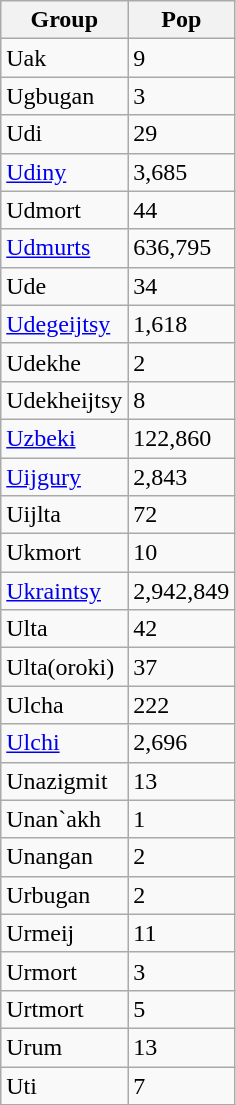<table class = "wikitable sortable">
<tr>
<th>Group</th>
<th>Pop</th>
</tr>
<tr>
<td>Uak</td>
<td>9</td>
</tr>
<tr>
<td>Ugbugan</td>
<td>3</td>
</tr>
<tr>
<td>Udi</td>
<td>29</td>
</tr>
<tr>
<td><a href='#'>Udiny</a></td>
<td>3,685</td>
</tr>
<tr>
<td>Udmort</td>
<td>44</td>
</tr>
<tr>
<td><a href='#'>Udmurts</a></td>
<td>636,795</td>
</tr>
<tr>
<td>Ude</td>
<td>34</td>
</tr>
<tr>
<td><a href='#'>Udegeijtsy</a></td>
<td>1,618</td>
</tr>
<tr>
<td>Udekhe</td>
<td>2</td>
</tr>
<tr>
<td>Udekheijtsy</td>
<td>8</td>
</tr>
<tr>
<td><a href='#'>Uzbeki</a></td>
<td>122,860</td>
</tr>
<tr>
<td><a href='#'>Uijgury</a></td>
<td>2,843</td>
</tr>
<tr>
<td>Uijlta</td>
<td>72</td>
</tr>
<tr>
<td>Ukmort</td>
<td>10</td>
</tr>
<tr>
<td><a href='#'>Ukraintsy</a></td>
<td>2,942,849</td>
</tr>
<tr>
<td>Ulta</td>
<td>42</td>
</tr>
<tr>
<td>Ulta(oroki)</td>
<td>37</td>
</tr>
<tr>
<td>Ulcha</td>
<td>222</td>
</tr>
<tr>
<td><a href='#'>Ulchi</a></td>
<td>2,696</td>
</tr>
<tr>
<td>Unazigmit</td>
<td>13</td>
</tr>
<tr>
<td>Unan`akh</td>
<td>1</td>
</tr>
<tr>
<td>Unangan</td>
<td>2</td>
</tr>
<tr>
<td>Urbugan</td>
<td>2</td>
</tr>
<tr>
<td>Urmeij</td>
<td>11</td>
</tr>
<tr>
<td>Urmort</td>
<td>3</td>
</tr>
<tr>
<td>Urtmort</td>
<td>5</td>
</tr>
<tr>
<td>Urum</td>
<td>13</td>
</tr>
<tr>
<td>Uti</td>
<td>7</td>
</tr>
</table>
